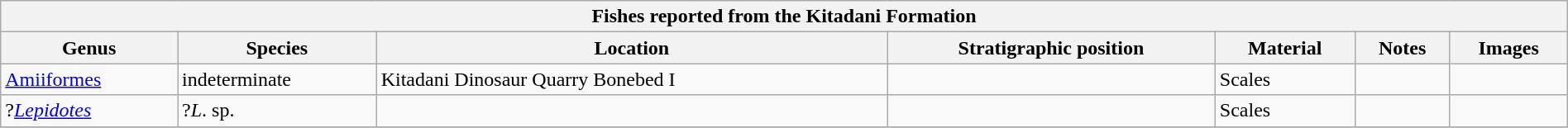<table class="wikitable" align="center" width="100%">
<tr>
<th colspan="7" align="center"><strong>Fishes reported from the Kitadani Formation</strong></th>
</tr>
<tr>
<th>Genus</th>
<th>Species</th>
<th>Location</th>
<th>Stratigraphic position</th>
<th>Material</th>
<th>Notes</th>
<th>Images</th>
</tr>
<tr>
<td><a href='#'>Amiiformes</a></td>
<td>indeterminate</td>
<td>Kitadani Dinosaur Quarry Bonebed I</td>
<td></td>
<td>Scales</td>
<td></td>
<td></td>
</tr>
<tr>
<td>?<em><a href='#'>Lepidotes</a></em></td>
<td>?<em>L</em>. sp.</td>
<td></td>
<td></td>
<td>Scales</td>
<td></td>
<td></td>
</tr>
<tr>
</tr>
</table>
